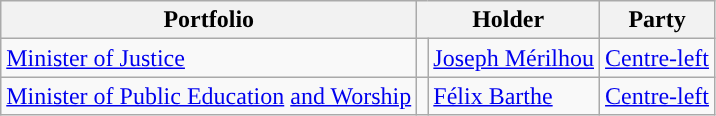<table class="wikitable">
<tr>
<th>Portfolio</th>
<th colspan=2>Holder</th>
<th>Party</th>
</tr>
<tr>
<td><a href='#'>Minister of Justice</a></td>
<td style="background:"></td>
<td><a href='#'>Joseph Mérilhou</a></td>
<td><a href='#'>Centre-left</a></td>
</tr>
<tr>
<td><a href='#'>Minister of Public Education</a> <a href='#'>and Worship</a></td>
<td style="background:"></td>
<td><a href='#'>Félix Barthe</a></td>
<td><a href='#'>Centre-left</a></td>
</tr>
</table>
